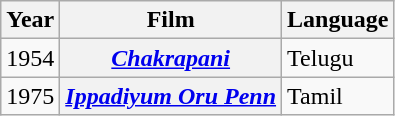<table class="wikitable">
<tr>
<th>Year</th>
<th>Film</th>
<th>Language</th>
</tr>
<tr>
<td>1954</td>
<th><em><a href='#'>Chakrapani</a></em></th>
<td>Telugu</td>
</tr>
<tr>
<td>1975</td>
<th><em><a href='#'>Ippadiyum Oru Penn</a></em></th>
<td>Tamil</td>
</tr>
</table>
